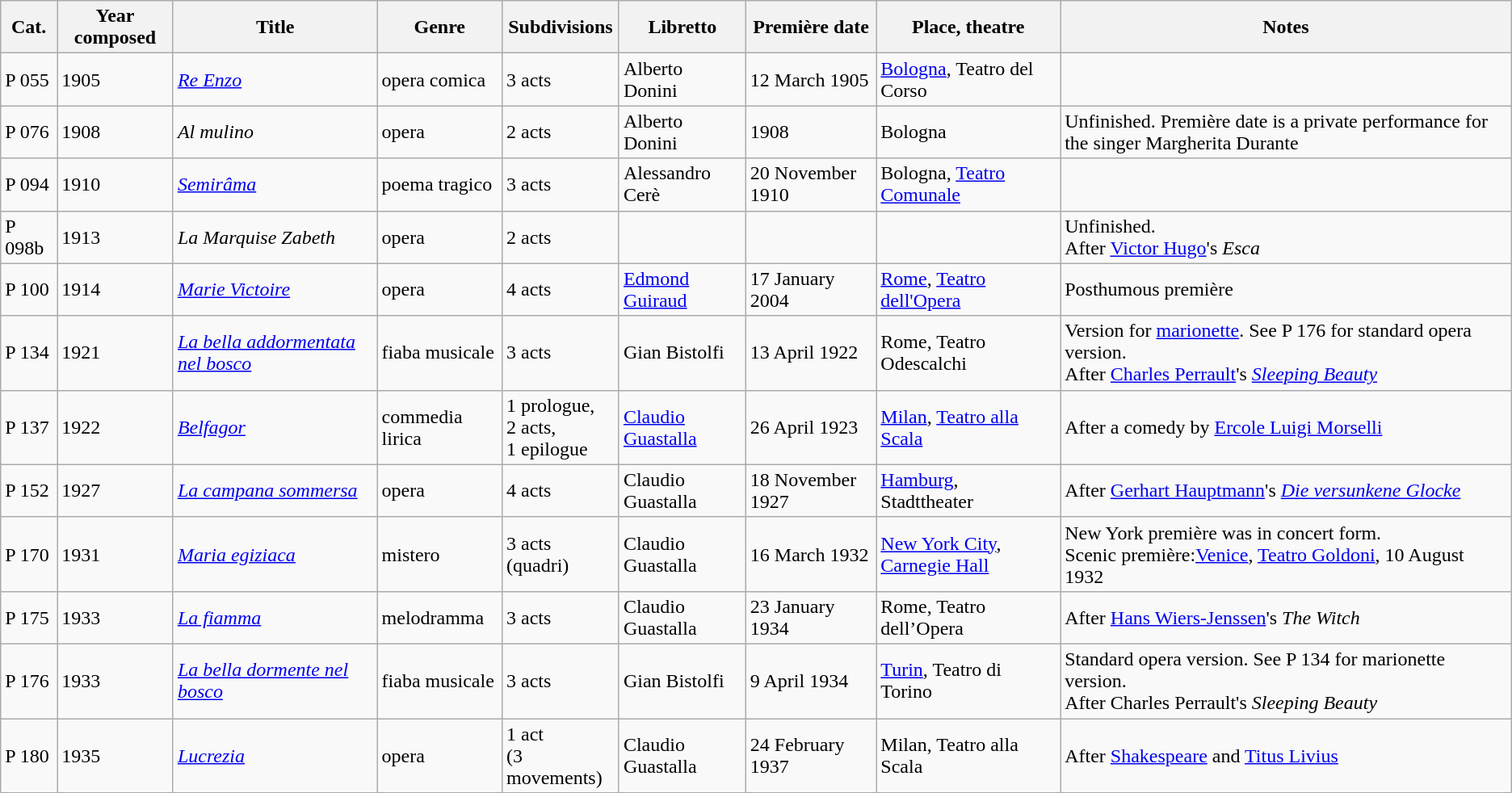<table class="wikitable sortable">
<tr>
<th>Cat.</th>
<th>Year composed</th>
<th>Title</th>
<th>Genre</th>
<th>Sub­divisions</th>
<th>Libretto</th>
<th>Première date</th>
<th>Place, theatre</th>
<th class="unsortable">Notes</th>
</tr>
<tr>
<td>P 055</td>
<td>1905</td>
<td><em><a href='#'>Re Enzo</a></em></td>
<td>opera comica</td>
<td>3 acts</td>
<td>Alberto Donini</td>
<td>12 March 1905</td>
<td><a href='#'>Bologna</a>, Teatro del Corso</td>
<td></td>
</tr>
<tr>
<td>P 076</td>
<td>1908</td>
<td><em>Al mulino</em></td>
<td>opera</td>
<td>2 acts</td>
<td>Alberto Donini</td>
<td>1908</td>
<td>Bologna</td>
<td>Unfinished. Première date is a private performance for the singer Margherita Durante</td>
</tr>
<tr>
<td>P 094</td>
<td>1910</td>
<td><em><a href='#'>Semirâma</a></em></td>
<td>poema tragico</td>
<td>3 acts</td>
<td>Alessandro Cerè</td>
<td>20 November 1910</td>
<td>Bologna, <a href='#'>Teatro Comunale</a></td>
<td></td>
</tr>
<tr>
<td>P 098b</td>
<td>1913</td>
<td><em>La Marquise Zabeth</em></td>
<td>opera</td>
<td>2 acts</td>
<td></td>
<td></td>
<td></td>
<td>Unfinished.<br>After <a href='#'>Victor Hugo</a>'s <em>Esca</em></td>
</tr>
<tr>
<td>P 100</td>
<td>1914</td>
<td><em><a href='#'>Marie Victoire</a></em></td>
<td>opera</td>
<td>4 acts</td>
<td><a href='#'>Edmond Guiraud</a></td>
<td>17 January 2004</td>
<td><a href='#'>Rome</a>, <a href='#'>Teatro dell'Opera</a></td>
<td>Posthumous première</td>
</tr>
<tr>
<td>P 134</td>
<td>1921</td>
<td><em><a href='#'>La bella addormentata nel bosco</a></em></td>
<td>fiaba musicale</td>
<td>3 acts</td>
<td>Gian Bistolfi</td>
<td>13 April 1922</td>
<td>Rome, Teatro Odescalchi</td>
<td>Version for <a href='#'>marionette</a>. See P 176 for standard opera version.<br>After <a href='#'>Charles Perrault</a>'s <em><a href='#'>Sleeping Beauty</a></em></td>
</tr>
<tr>
<td>P 137</td>
<td>1922</td>
<td><em><a href='#'>Belfagor</a></em></td>
<td>commedia lirica</td>
<td>1 prologue,<br>2 acts,<br>1 epilogue</td>
<td><a href='#'>Claudio Guastalla</a></td>
<td>26 April 1923</td>
<td><a href='#'>Milan</a>, <a href='#'>Teatro alla Scala</a></td>
<td>After a comedy by <a href='#'>Ercole Luigi Morselli</a></td>
</tr>
<tr>
<td>P 152</td>
<td>1927</td>
<td><em><a href='#'>La campana sommersa</a></em></td>
<td>opera</td>
<td>4 acts</td>
<td>Claudio Guastalla</td>
<td>18 November 1927</td>
<td><a href='#'>Hamburg</a>, Stadttheater</td>
<td>After <a href='#'>Gerhart Hauptmann</a>'s <em><a href='#'>Die versunkene Glocke</a></em></td>
</tr>
<tr>
<td>P 170</td>
<td>1931</td>
<td><em><a href='#'>Maria egiziaca</a></em></td>
<td>mistero</td>
<td>3 acts<br>(quadri)</td>
<td>Claudio Guastalla</td>
<td>16 March 1932</td>
<td><a href='#'>New York City</a>, <a href='#'>Carnegie Hall</a></td>
<td>New York première was in concert form.<br>Scenic première:<a href='#'>Venice</a>, <a href='#'>Teatro Goldoni</a>, 10 August 1932</td>
</tr>
<tr>
<td>P 175</td>
<td>1933</td>
<td><em><a href='#'>La fiamma</a></em></td>
<td>melodramma</td>
<td>3 acts</td>
<td>Claudio Guastalla</td>
<td>23 January 1934</td>
<td>Rome, Teatro dell’Opera</td>
<td>After <a href='#'>Hans Wiers-Jenssen</a>'s <em>The Witch</em></td>
</tr>
<tr>
<td>P 176</td>
<td>1933</td>
<td><em><a href='#'>La bella dormente nel bosco</a></em></td>
<td>fiaba musicale</td>
<td>3 acts</td>
<td>Gian Bistolfi</td>
<td>9 April 1934</td>
<td><a href='#'>Turin</a>, Teatro di Torino</td>
<td>Standard opera version. See P 134 for marionette version.<br>After Charles Perrault's <em>Sleeping Beauty</em></td>
</tr>
<tr>
<td>P 180</td>
<td>1935</td>
<td><em><a href='#'>Lucrezia</a></em></td>
<td>opera</td>
<td>1 act<br>(3 movements)</td>
<td>Claudio Guastalla</td>
<td>24 February 1937</td>
<td>Milan, Teatro alla Scala</td>
<td>After <a href='#'>Shakespeare</a> and <a href='#'>Titus Livius</a></td>
</tr>
</table>
